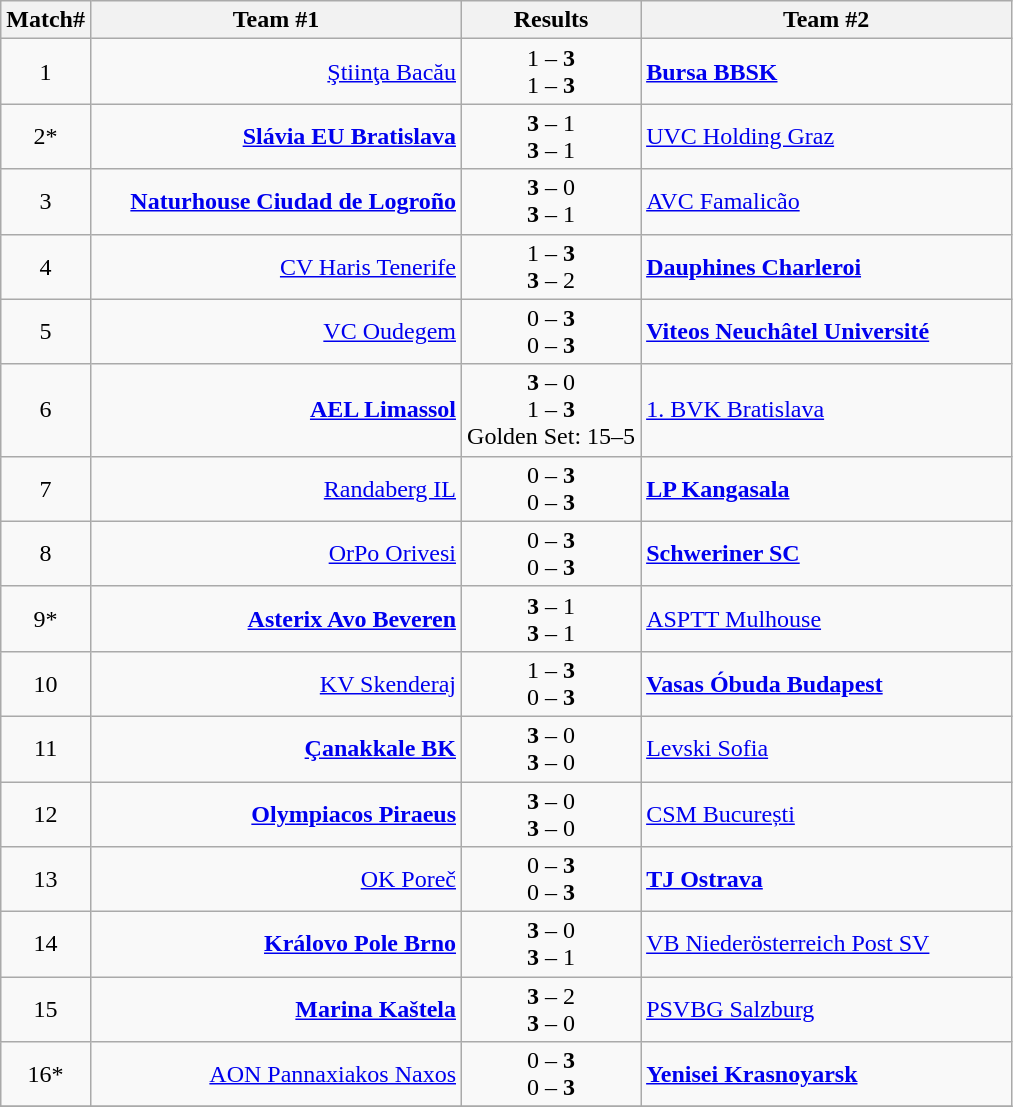<table class="wikitable" style="border-collapse: collapse;">
<tr>
<th>Match#</th>
<th align="right" width="240">Team #1</th>
<th>  Results  </th>
<th align="left" width="240">Team #2</th>
</tr>
<tr>
<td align="center">1</td>
<td align="right"><a href='#'>Ştiinţa Bacău</a> </td>
<td align="center">1 – <strong>3</strong> <br> 1 – <strong>3</strong></td>
<td> <strong><a href='#'>Bursa BBSK</a></strong></td>
</tr>
<tr>
<td align="center">2*</td>
<td align="right"><strong><a href='#'>Slávia EU Bratislava</a></strong> </td>
<td align="center"><strong>3</strong> – 1 <br> <strong>3</strong> – 1</td>
<td> <a href='#'>UVC Holding Graz</a></td>
</tr>
<tr>
<td align="center">3</td>
<td align="right"><strong><a href='#'>Naturhouse Ciudad de Logroño</a></strong> </td>
<td align="center"><strong>3</strong> – 0 <br> <strong>3</strong> – 1</td>
<td> <a href='#'>AVC Famalicão</a></td>
</tr>
<tr>
<td align="center">4</td>
<td align="right"><a href='#'>CV Haris Tenerife</a> </td>
<td align="center">1 – <strong>3</strong> <br> <strong>3</strong> – 2</td>
<td> <strong><a href='#'>Dauphines Charleroi</a></strong></td>
</tr>
<tr>
<td align="center">5</td>
<td align="right"><a href='#'>VC Oudegem</a> </td>
<td align="center">0 – <strong>3</strong> <br> 0 – <strong>3</strong></td>
<td> <strong><a href='#'>Viteos Neuchâtel Université</a></strong></td>
</tr>
<tr>
<td align="center">6</td>
<td align="right"><strong><a href='#'>AEL Limassol</a></strong> </td>
<td align="center"><strong>3</strong> – 0 <br> 1 – <strong>3</strong> <br>Golden Set: 15–5</td>
<td> <a href='#'>1. BVK Bratislava</a></td>
</tr>
<tr>
<td align="center">7</td>
<td align="right"><a href='#'>Randaberg IL</a> </td>
<td align="center">0 – <strong>3</strong> <br> 0 – <strong>3</strong></td>
<td> <strong><a href='#'>LP Kangasala</a></strong></td>
</tr>
<tr>
<td align="center">8</td>
<td align="right"><a href='#'>OrPo Orivesi</a> </td>
<td align="center">0 – <strong>3</strong> <br> 0 – <strong>3</strong></td>
<td> <strong><a href='#'>Schweriner SC</a></strong></td>
</tr>
<tr>
<td align="center">9*</td>
<td align="right"><strong><a href='#'>Asterix Avo Beveren</a></strong> </td>
<td align="center"><strong>3</strong> – 1 <br> <strong>3</strong> – 1</td>
<td> <a href='#'>ASPTT Mulhouse</a></td>
</tr>
<tr>
<td align="center">10</td>
<td align="right"><a href='#'>KV Skenderaj</a> </td>
<td align="center">1 – <strong>3</strong> <br> 0 – <strong>3</strong></td>
<td> <strong><a href='#'>Vasas Óbuda Budapest</a></strong></td>
</tr>
<tr>
<td align="center">11</td>
<td align="right"><strong><a href='#'>Çanakkale BK</a></strong> </td>
<td align="center"><strong>3</strong> – 0 <br> <strong>3</strong> – 0</td>
<td> <a href='#'>Levski Sofia</a></td>
</tr>
<tr>
<td align="center">12</td>
<td align="right"><strong><a href='#'>Olympiacos Piraeus</a></strong> </td>
<td align="center"><strong>3</strong> – 0 <br> <strong>3</strong> – 0</td>
<td> <a href='#'>CSM București</a></td>
</tr>
<tr>
<td align="center">13</td>
<td align="right"><a href='#'>OK Poreč</a> </td>
<td align="center">0 – <strong>3</strong> <br> 0 – <strong>3</strong></td>
<td> <strong><a href='#'>TJ Ostrava</a></strong></td>
</tr>
<tr>
<td align="center">14</td>
<td align="right"><strong><a href='#'>Královo Pole Brno</a></strong> </td>
<td align="center"><strong>3</strong> – 0 <br> <strong>3</strong> – 1</td>
<td> <a href='#'>VB Niederösterreich Post SV</a></td>
</tr>
<tr>
<td align="center">15</td>
<td align="right"><strong><a href='#'>Marina Kaštela</a></strong> </td>
<td align="center"><strong>3</strong> – 2 <br> <strong>3</strong> – 0</td>
<td> <a href='#'>PSVBG Salzburg</a></td>
</tr>
<tr>
<td align="center">16*</td>
<td align="right"><a href='#'>AON Pannaxiakos Naxos</a> </td>
<td align="center">0 – <strong>3</strong> <br> 0 – <strong>3</strong></td>
<td> <strong><a href='#'>Yenisei Krasnoyarsk</a></strong></td>
</tr>
<tr>
</tr>
</table>
